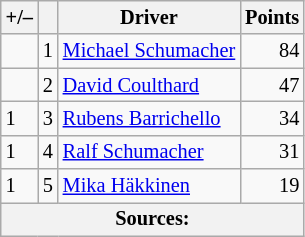<table class="wikitable" style="font-size: 85%;">
<tr>
<th scope="col">+/–</th>
<th scope="col"></th>
<th scope="col">Driver</th>
<th scope="col">Points</th>
</tr>
<tr>
<td align="left"></td>
<td align="center">1</td>
<td> <a href='#'>Michael Schumacher</a></td>
<td align="right">84</td>
</tr>
<tr>
<td align="left"></td>
<td align="center">2</td>
<td> <a href='#'>David Coulthard</a></td>
<td align="right">47</td>
</tr>
<tr>
<td align="left"> 1</td>
<td align="center">3</td>
<td> <a href='#'>Rubens Barrichello</a></td>
<td align="right">34</td>
</tr>
<tr>
<td align="left"> 1</td>
<td align="center">4</td>
<td> <a href='#'>Ralf Schumacher</a></td>
<td align="right">31</td>
</tr>
<tr>
<td align="left"> 1</td>
<td align="center">5</td>
<td> <a href='#'>Mika Häkkinen</a></td>
<td align="right">19</td>
</tr>
<tr>
<th colspan=4>Sources:</th>
</tr>
</table>
